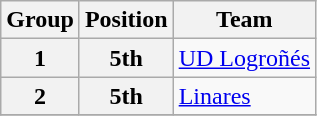<table class="wikitable">
<tr>
<th>Group</th>
<th>Position</th>
<th>Team</th>
</tr>
<tr>
<th>1</th>
<th>5th</th>
<td><a href='#'>UD Logroñés</a></td>
</tr>
<tr>
<th>2</th>
<th>5th</th>
<td><a href='#'>Linares</a></td>
</tr>
<tr>
</tr>
</table>
